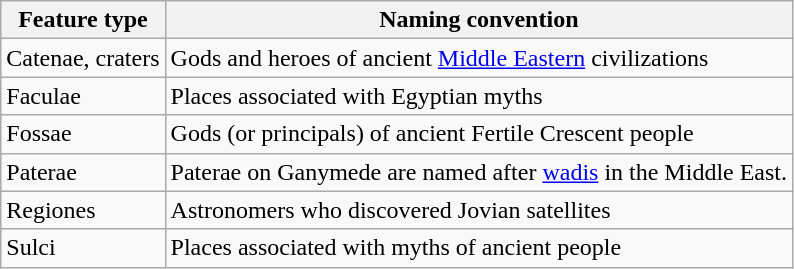<table class="wikitable">
<tr>
<th>Feature type</th>
<th>Naming convention</th>
</tr>
<tr>
<td>Catenae, craters</td>
<td>Gods and heroes of ancient <a href='#'>Middle Eastern</a> civilizations</td>
</tr>
<tr>
<td>Faculae</td>
<td>Places associated with Egyptian myths</td>
</tr>
<tr>
<td>Fossae</td>
<td>Gods (or principals) of ancient Fertile Crescent people</td>
</tr>
<tr>
<td>Paterae</td>
<td>Paterae on Ganymede are named after <a href='#'>wadis</a> in the Middle East.</td>
</tr>
<tr>
<td>Regiones</td>
<td>Astronomers who discovered Jovian satellites</td>
</tr>
<tr>
<td>Sulci</td>
<td>Places associated with myths of ancient people</td>
</tr>
</table>
